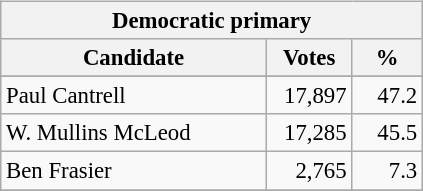<table class="wikitable" align="left" style="margin: 1em 1em 1em 0; font-size: 95%;">
<tr>
<th colspan="3">Democratic primary</th>
</tr>
<tr>
<th colspan="1" style="width: 170px">Candidate</th>
<th style="width: 50px">Votes</th>
<th style="width: 40px">%</th>
</tr>
<tr>
</tr>
<tr>
<td>Paul Cantrell</td>
<td align="right">17,897</td>
<td align="right">47.2</td>
</tr>
<tr>
<td>W. Mullins McLeod</td>
<td align="right">17,285</td>
<td align="right">45.5</td>
</tr>
<tr>
<td>Ben Frasier</td>
<td align="right">2,765</td>
<td align="right">7.3</td>
</tr>
<tr>
</tr>
</table>
